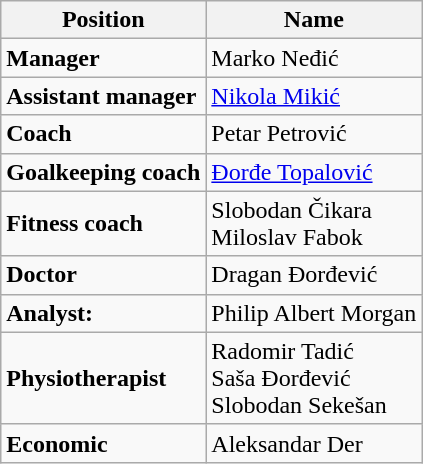<table class="wikitable">
<tr>
<th>Position</th>
<th>Name</th>
</tr>
<tr>
<td><strong>Manager</strong></td>
<td> Marko Neđić</td>
</tr>
<tr>
<td><strong>Assistant manager</strong></td>
<td> <a href='#'>Nikola Mikić</a></td>
</tr>
<tr>
<td><strong>Coach</strong></td>
<td> Petar Petrović</td>
</tr>
<tr>
<td><strong>Goalkeeping coach</strong></td>
<td> <a href='#'>Đorđe Topalović</a></td>
</tr>
<tr>
<td><strong>Fitness coach</strong></td>
<td> Slobodan Čikara <br>  Miloslav Fabok</td>
</tr>
<tr>
<td><strong>Doctor</strong></td>
<td> Dragan Đorđević</td>
</tr>
<tr>
<td><strong>Analyst:</strong></td>
<td> Philip Albert Morgan</td>
</tr>
<tr>
<td><strong>Physiotherapist </strong></td>
<td> Radomir Tadić <br>  Saša Đorđević <br>  Slobodan Sekešan</td>
</tr>
<tr>
<td><strong>Economic</strong></td>
<td> Aleksandar Der</td>
</tr>
</table>
